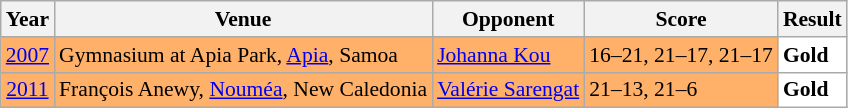<table class="sortable wikitable" style="font-size: 90%;">
<tr>
<th>Year</th>
<th>Venue</th>
<th>Opponent</th>
<th>Score</th>
<th>Result</th>
</tr>
<tr style="background:#FFB069">
<td align="center"><a href='#'>2007</a></td>
<td align="left">Gymnasium at Apia Park, <a href='#'>Apia</a>, Samoa</td>
<td align="left"> <a href='#'>Johanna Kou</a></td>
<td align="left">16–21, 21–17, 21–17</td>
<td style="text-align:left; background:white"> <strong>Gold</strong></td>
</tr>
<tr style="background:#FFB069">
<td align="center"><a href='#'>2011</a></td>
<td align="left">François Anewy, <a href='#'>Nouméa</a>, New Caledonia</td>
<td align="left"> <a href='#'>Valérie Sarengat</a></td>
<td align="left">21–13, 21–6</td>
<td style="text-align:left; background:white"> <strong>Gold</strong></td>
</tr>
</table>
